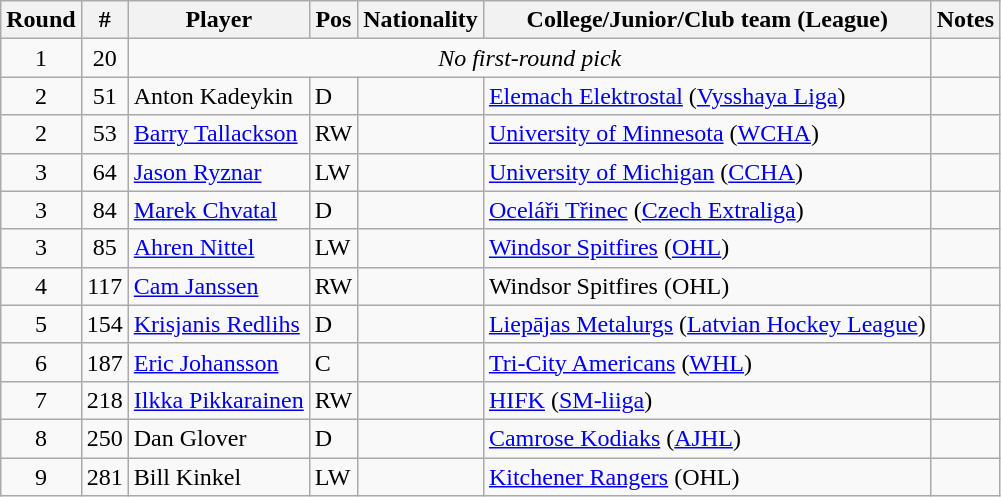<table class="wikitable">
<tr>
<th>Round</th>
<th>#</th>
<th>Player</th>
<th>Pos</th>
<th>Nationality</th>
<th>College/Junior/Club team (League)</th>
<th>Notes</th>
</tr>
<tr>
<td style="text-align:center;">1</td>
<td style="text-align:center;">20</td>
<td style="text-align:center;" colspan="4"><em>No first-round pick</em></td>
<td></td>
</tr>
<tr>
<td style="text-align:center;">2</td>
<td style="text-align:center;">51</td>
<td>Anton Kadeykin</td>
<td>D</td>
<td></td>
<td><a href='#'>Elemach Elektrostal</a> (<a href='#'>Vysshaya Liga</a>)</td>
<td></td>
</tr>
<tr>
<td style="text-align:center;">2</td>
<td style="text-align:center;">53</td>
<td><a href='#'>Barry Tallackson</a></td>
<td>RW</td>
<td></td>
<td><a href='#'>University of Minnesota</a> (<a href='#'>WCHA</a>)</td>
<td></td>
</tr>
<tr>
<td style="text-align:center;">3</td>
<td style="text-align:center;">64</td>
<td><a href='#'>Jason Ryznar</a></td>
<td>LW</td>
<td></td>
<td><a href='#'>University of Michigan</a> (<a href='#'>CCHA</a>)</td>
<td></td>
</tr>
<tr>
<td style="text-align:center;">3</td>
<td style="text-align:center;">84</td>
<td><a href='#'>Marek Chvatal</a></td>
<td>D</td>
<td></td>
<td><a href='#'>Oceláři Třinec</a> (<a href='#'>Czech Extraliga</a>)</td>
<td></td>
</tr>
<tr>
<td style="text-align:center;">3</td>
<td style="text-align:center;">85</td>
<td><a href='#'>Ahren Nittel</a></td>
<td>LW</td>
<td></td>
<td><a href='#'>Windsor Spitfires</a> (<a href='#'>OHL</a>)</td>
<td></td>
</tr>
<tr>
<td style="text-align:center;">4</td>
<td style="text-align:center;">117</td>
<td><a href='#'>Cam Janssen</a></td>
<td>RW</td>
<td></td>
<td>Windsor Spitfires (OHL)</td>
<td></td>
</tr>
<tr>
<td style="text-align:center;">5</td>
<td style="text-align:center;">154</td>
<td><a href='#'>Krisjanis Redlihs</a></td>
<td>D</td>
<td></td>
<td><a href='#'>Liepājas Metalurgs</a> (<a href='#'>Latvian Hockey League</a>)</td>
<td></td>
</tr>
<tr>
<td style="text-align:center;">6</td>
<td style="text-align:center;">187</td>
<td><a href='#'>Eric Johansson</a></td>
<td>C</td>
<td></td>
<td><a href='#'>Tri-City Americans</a> (<a href='#'>WHL</a>)</td>
<td></td>
</tr>
<tr>
<td style="text-align:center;">7</td>
<td style="text-align:center;">218</td>
<td><a href='#'>Ilkka Pikkarainen</a></td>
<td>RW</td>
<td></td>
<td><a href='#'>HIFK</a> (<a href='#'>SM-liiga</a>)</td>
<td></td>
</tr>
<tr>
<td style="text-align:center;">8</td>
<td style="text-align:center;">250</td>
<td>Dan Glover</td>
<td>D</td>
<td></td>
<td><a href='#'>Camrose Kodiaks</a> (<a href='#'>AJHL</a>)</td>
<td></td>
</tr>
<tr>
<td style="text-align:center;">9</td>
<td style="text-align:center;">281</td>
<td>Bill Kinkel</td>
<td>LW</td>
<td></td>
<td><a href='#'>Kitchener Rangers</a> (OHL)</td>
<td></td>
</tr>
</table>
